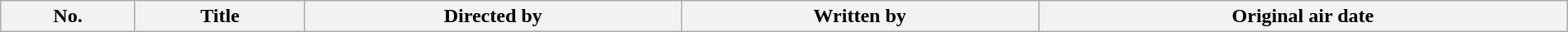<table class="wikitable plainrowheaders" style="width:100%; background:#fff;">
<tr>
<th style="background:#;">No.</th>
<th style="background:#;">Title</th>
<th style="background:#;">Directed by</th>
<th style="background:#;">Written by</th>
<th style="background:#;">Original air date<br>











</th>
</tr>
</table>
